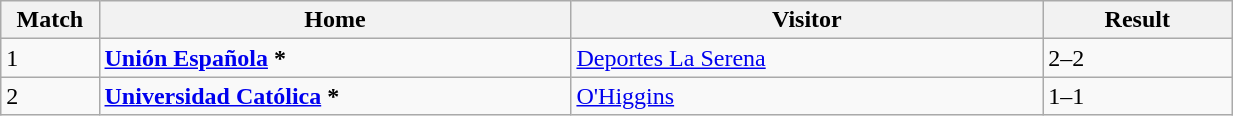<table class="wikitable" width=65%>
<tr>
<th width=6%>Match</th>
<th width=30%>Home</th>
<th width=30%>Visitor</th>
<th width=12%>Result</th>
</tr>
<tr>
<td>1</td>
<td><strong><a href='#'>Unión Española</a></strong> <strong>*</strong></td>
<td><a href='#'>Deportes La Serena</a></td>
<td>2–2</td>
</tr>
<tr>
<td>2</td>
<td><strong><a href='#'>Universidad Católica</a></strong> <strong>*</strong></td>
<td><a href='#'>O'Higgins</a></td>
<td>1–1</td>
</tr>
</table>
